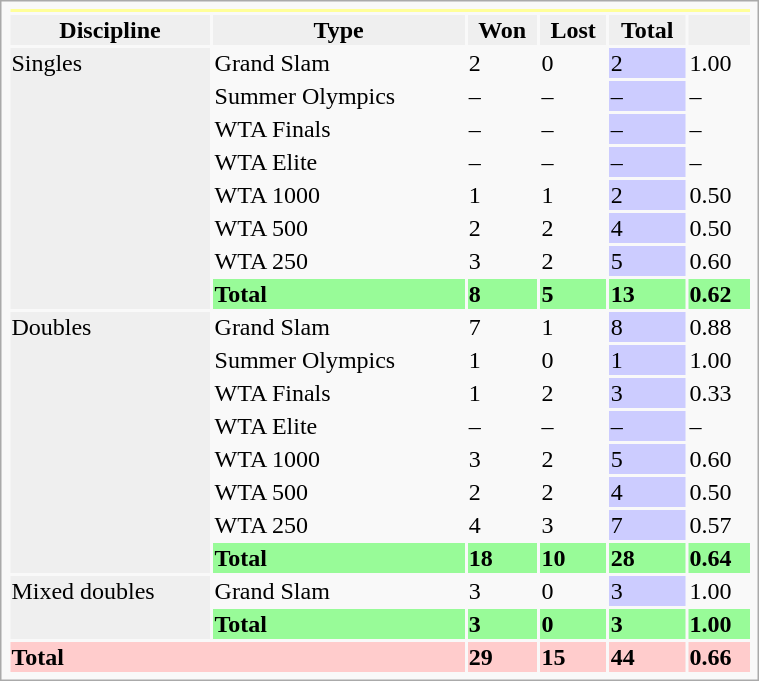<table class="infobox vcard vevent nowrap" width=40%>
<tr bgcolor=#ff9>
<th colspan=6></th>
</tr>
<tr style=background:#efefef;font-weight:bold>
<th>Discipline</th>
<th>Type</th>
<th>Won</th>
<th>Lost</th>
<th>Total</th>
<th></th>
</tr>
<tr>
<td rowspan="8" bgcolor=efefef>Singles</td>
<td>Grand Slam</td>
<td>2</td>
<td>0</td>
<td bgcolor=CCCCFF>2</td>
<td>1.00</td>
</tr>
<tr>
<td>Summer Olympics</td>
<td>–</td>
<td>–</td>
<td bgcolor=CCCCFF>–</td>
<td>–</td>
</tr>
<tr>
<td>WTA Finals</td>
<td>–</td>
<td>–</td>
<td bgcolor=CCCCFF>–</td>
<td>–</td>
</tr>
<tr>
<td>WTA Elite</td>
<td>–</td>
<td>–</td>
<td bgcolor="CCCCFF">–</td>
<td>–</td>
</tr>
<tr>
<td>WTA 1000</td>
<td>1</td>
<td>1</td>
<td bgcolor="CCCCFF">2</td>
<td>0.50</td>
</tr>
<tr>
<td>WTA 500</td>
<td>2</td>
<td>2</td>
<td bgcolor="CCCCFF">4</td>
<td>0.50</td>
</tr>
<tr>
<td>WTA 250</td>
<td>3</td>
<td>2</td>
<td bgcolor="CCCCFF">5</td>
<td>0.60</td>
</tr>
<tr style=background:#98FB98;font-weight:bold>
<td>Total</td>
<td>8</td>
<td>5</td>
<td>13</td>
<td>0.62</td>
</tr>
<tr>
<td rowspan="8" bgcolor=efefef>Doubles</td>
<td>Grand Slam</td>
<td>7</td>
<td>1</td>
<td bgcolor=CCCCFF>8</td>
<td>0.88</td>
</tr>
<tr>
<td>Summer Olympics</td>
<td>1</td>
<td>0</td>
<td bgcolor=CCCCFF>1</td>
<td>1.00</td>
</tr>
<tr>
<td>WTA Finals</td>
<td>1</td>
<td>2</td>
<td bgcolor=CCCCFF>3</td>
<td>0.33</td>
</tr>
<tr>
<td>WTA Elite</td>
<td>–</td>
<td>–</td>
<td bgcolor="CCCCFF">–</td>
<td>–</td>
</tr>
<tr>
<td>WTA 1000</td>
<td>3</td>
<td>2</td>
<td bgcolor="CCCCFF">5</td>
<td>0.60</td>
</tr>
<tr>
<td>WTA 500</td>
<td>2</td>
<td>2</td>
<td bgcolor="CCCCFF">4</td>
<td>0.50</td>
</tr>
<tr>
<td>WTA 250</td>
<td>4</td>
<td>3</td>
<td bgcolor="CCCCFF">7</td>
<td>0.57</td>
</tr>
<tr style=background:#98FB98;font-weight:bold>
<td>Total</td>
<td>18</td>
<td>10</td>
<td>28</td>
<td>0.64</td>
</tr>
<tr>
<td rowspan=2 bgcolor=efefef>Mixed doubles</td>
<td>Grand Slam</td>
<td>3</td>
<td>0</td>
<td bgcolor=CCCCFF>3</td>
<td>1.00</td>
</tr>
<tr style=background:#98FB98;font-weight:bold>
<td>Total</td>
<td>3</td>
<td>0</td>
<td>3</td>
<td>1.00</td>
</tr>
<tr style=background:#ffcccc;font-weight:bold>
<td colspan="2">Total</td>
<td>29</td>
<td>15</td>
<td>44</td>
<td>0.66</td>
</tr>
</table>
